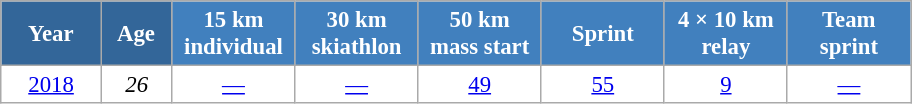<table class="wikitable" style="font-size:95%; text-align:center; border:grey solid 1px; border-collapse:collapse; background:#ffffff;">
<tr>
<th style="background-color:#369; color:white; width:60px;"> Year </th>
<th style="background-color:#369; color:white; width:40px;"> Age </th>
<th style="background-color:#4180be; color:white; width:75px;"> 15 km <br> individual </th>
<th style="background-color:#4180be; color:white; width:75px;"> 30 km <br> skiathlon </th>
<th style="background-color:#4180be; color:white; width:75px;"> 50 km <br> mass start </th>
<th style="background-color:#4180be; color:white; width:75px;"> Sprint </th>
<th style="background-color:#4180be; color:white; width:75px;"> 4 × 10 km <br> relay </th>
<th style="background-color:#4180be; color:white; width:75px;"> Team <br> sprint </th>
</tr>
<tr>
<td><a href='#'>2018</a></td>
<td><em>26</em></td>
<td><a href='#'>—</a></td>
<td><a href='#'>—</a></td>
<td><a href='#'>49</a></td>
<td><a href='#'>55</a></td>
<td><a href='#'>9</a></td>
<td><a href='#'>—</a></td>
</tr>
</table>
